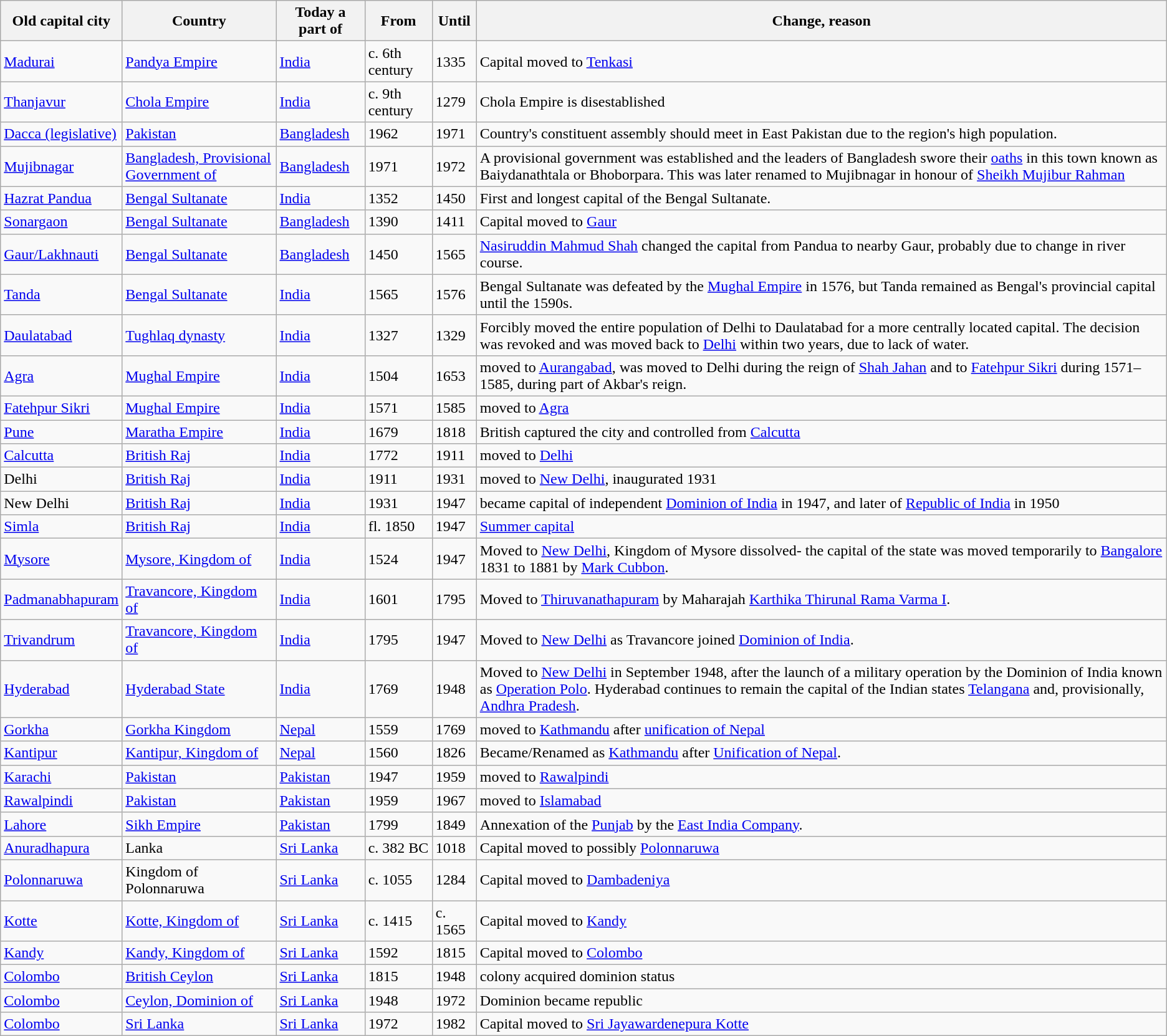<table class="wikitable sortable">
<tr>
<th>Old capital city</th>
<th>Country</th>
<th>Today a part of</th>
<th data-sort-type="number">From</th>
<th data-sort-type="number">Until</th>
<th>Change, reason</th>
</tr>
<tr>
<td><a href='#'>Madurai</a></td>
<td><a href='#'>Pandya Empire</a></td>
<td><a href='#'>India</a></td>
<td>c. 6th century</td>
<td>1335</td>
<td>Capital moved to <a href='#'>Tenkasi</a></td>
</tr>
<tr>
<td><a href='#'>Thanjavur</a></td>
<td><a href='#'>Chola Empire</a></td>
<td><a href='#'>India</a></td>
<td>c. 9th century</td>
<td>1279</td>
<td>Chola Empire is disestablished</td>
</tr>
<tr>
<td><a href='#'>Dacca (legislative)</a></td>
<td><a href='#'>Pakistan</a></td>
<td><a href='#'>Bangladesh</a></td>
<td>1962</td>
<td>1971</td>
<td>Country's constituent assembly should meet in East Pakistan due to the region's high population.</td>
</tr>
<tr>
<td><a href='#'>Mujibnagar</a></td>
<td><a href='#'>Bangladesh, Provisional Government of</a></td>
<td><a href='#'>Bangladesh</a></td>
<td>1971</td>
<td>1972</td>
<td>A provisional government was established and the leaders of Bangladesh swore their <a href='#'>oaths</a> in this town known as Baiydanathtala or Bhoborpara. This was later renamed to Mujibnagar in honour of <a href='#'>Sheikh Mujibur Rahman</a></td>
</tr>
<tr>
<td><a href='#'>Hazrat Pandua</a></td>
<td><a href='#'>Bengal Sultanate</a></td>
<td><a href='#'>India</a></td>
<td>1352</td>
<td>1450</td>
<td>First and longest capital of the Bengal Sultanate.</td>
</tr>
<tr>
<td><a href='#'>Sonargaon</a></td>
<td><a href='#'>Bengal Sultanate</a></td>
<td><a href='#'>Bangladesh</a></td>
<td>1390</td>
<td>1411</td>
<td>Capital moved to <a href='#'>Gaur</a></td>
</tr>
<tr>
<td><a href='#'>Gaur/Lakhnauti</a></td>
<td><a href='#'>Bengal Sultanate</a></td>
<td><a href='#'>Bangladesh</a></td>
<td>1450</td>
<td>1565</td>
<td><a href='#'>Nasiruddin Mahmud Shah</a> changed the capital from Pandua to nearby Gaur, probably due to change in river course.</td>
</tr>
<tr>
<td><a href='#'>Tanda</a></td>
<td><a href='#'>Bengal Sultanate</a></td>
<td><a href='#'>India</a></td>
<td>1565</td>
<td>1576</td>
<td>Bengal Sultanate was defeated by the <a href='#'>Mughal Empire</a> in 1576, but Tanda remained as Bengal's provincial capital until the 1590s.</td>
</tr>
<tr>
<td><a href='#'>Daulatabad</a></td>
<td><a href='#'>Tughlaq dynasty</a></td>
<td><a href='#'>India</a></td>
<td>1327</td>
<td>1329</td>
<td>Forcibly moved the entire population of Delhi to Daulatabad for a more centrally located capital. The decision was revoked and was moved back to <a href='#'>Delhi</a> within two years, due to lack of water.</td>
</tr>
<tr>
<td><a href='#'>Agra</a></td>
<td><a href='#'>Mughal Empire</a></td>
<td><a href='#'>India</a></td>
<td>1504</td>
<td>1653</td>
<td>moved to <a href='#'>Aurangabad</a>, was moved to Delhi during the reign of <a href='#'>Shah Jahan</a> and to <a href='#'>Fatehpur Sikri</a> during 1571–1585, during part of Akbar's reign.</td>
</tr>
<tr>
<td><a href='#'>Fatehpur Sikri</a></td>
<td><a href='#'>Mughal Empire</a></td>
<td><a href='#'>India</a></td>
<td>1571</td>
<td>1585</td>
<td>moved to <a href='#'>Agra</a></td>
</tr>
<tr>
<td><a href='#'>Pune</a></td>
<td><a href='#'>Maratha Empire</a></td>
<td><a href='#'>India</a></td>
<td>1679</td>
<td>1818</td>
<td>British captured the city and controlled from <a href='#'>Calcutta</a></td>
</tr>
<tr>
<td><a href='#'>Calcutta</a></td>
<td><a href='#'>British Raj</a></td>
<td><a href='#'>India</a></td>
<td>1772</td>
<td>1911</td>
<td>moved to <a href='#'>Delhi</a></td>
</tr>
<tr>
<td>Delhi</td>
<td><a href='#'>British Raj</a></td>
<td><a href='#'>India</a></td>
<td>1911</td>
<td>1931</td>
<td>moved to <a href='#'>New Delhi</a>, inaugurated 1931</td>
</tr>
<tr>
<td>New Delhi</td>
<td><a href='#'>British Raj</a></td>
<td><a href='#'>India</a></td>
<td>1931</td>
<td>1947</td>
<td>became capital of independent <a href='#'>Dominion of India</a> in 1947, and later of <a href='#'>Republic of India</a> in 1950</td>
</tr>
<tr>
<td><a href='#'>Simla</a></td>
<td><a href='#'>British Raj</a></td>
<td><a href='#'>India</a></td>
<td data-sort-value="1850">fl. 1850</td>
<td>1947</td>
<td><a href='#'>Summer capital</a></td>
</tr>
<tr>
<td><a href='#'>Mysore</a></td>
<td><a href='#'>Mysore, Kingdom of</a></td>
<td><a href='#'>India</a></td>
<td>1524</td>
<td>1947</td>
<td>Moved to <a href='#'>New Delhi</a>, Kingdom of Mysore dissolved- the capital of the state was moved temporarily to <a href='#'>Bangalore</a> 1831 to 1881 by <a href='#'>Mark Cubbon</a>.</td>
</tr>
<tr>
<td><a href='#'>Padmanabhapuram</a></td>
<td><a href='#'>Travancore, Kingdom of</a></td>
<td><a href='#'>India</a></td>
<td>1601</td>
<td>1795</td>
<td>Moved to <a href='#'>Thiruvanathapuram</a> by Maharajah <a href='#'>Karthika Thirunal Rama Varma I</a>.</td>
</tr>
<tr>
<td><a href='#'>Trivandrum</a></td>
<td><a href='#'>Travancore, Kingdom of</a></td>
<td><a href='#'>India</a></td>
<td>1795</td>
<td>1947</td>
<td>Moved to <a href='#'>New Delhi</a> as Travancore joined <a href='#'>Dominion of India</a>.</td>
</tr>
<tr>
<td><a href='#'>Hyderabad</a></td>
<td><a href='#'>Hyderabad State</a></td>
<td><a href='#'>India</a></td>
<td>1769</td>
<td>1948</td>
<td>Moved to <a href='#'>New Delhi</a> in September 1948, after the launch of a military operation by the Dominion of India known as <a href='#'>Operation Polo</a>. Hyderabad continues to remain the capital of the Indian states <a href='#'>Telangana</a> and, provisionally, <a href='#'>Andhra Pradesh</a>.</td>
</tr>
<tr>
<td><a href='#'>Gorkha</a></td>
<td><a href='#'>Gorkha Kingdom</a></td>
<td><a href='#'>Nepal</a></td>
<td>1559</td>
<td>1769</td>
<td>moved to <a href='#'>Kathmandu</a> after <a href='#'>unification of Nepal</a></td>
</tr>
<tr>
<td><a href='#'>Kantipur</a></td>
<td><a href='#'>Kantipur, Kingdom of</a></td>
<td><a href='#'>Nepal</a></td>
<td>1560</td>
<td>1826</td>
<td>Became/Renamed as <a href='#'>Kathmandu</a> after <a href='#'>Unification of Nepal</a>.</td>
</tr>
<tr>
<td><a href='#'>Karachi</a></td>
<td><a href='#'>Pakistan</a></td>
<td><a href='#'>Pakistan</a></td>
<td>1947</td>
<td>1959</td>
<td>moved to <a href='#'>Rawalpindi</a></td>
</tr>
<tr>
<td><a href='#'>Rawalpindi</a></td>
<td><a href='#'>Pakistan</a></td>
<td><a href='#'>Pakistan</a></td>
<td>1959</td>
<td>1967</td>
<td>moved to <a href='#'>Islamabad</a></td>
</tr>
<tr>
<td><a href='#'>Lahore</a></td>
<td><a href='#'>Sikh Empire</a></td>
<td><a href='#'>Pakistan</a></td>
<td>1799</td>
<td>1849</td>
<td>Annexation of the <a href='#'>Punjab</a> by the <a href='#'>East India Company</a>.</td>
</tr>
<tr>
<td><a href='#'>Anuradhapura</a></td>
<td>Lanka</td>
<td><a href='#'>Sri Lanka</a></td>
<td data-sort-value="-382">c. 382 BC</td>
<td>1018</td>
<td>Capital moved to possibly <a href='#'>Polonnaruwa</a></td>
</tr>
<tr>
<td><a href='#'>Polonnaruwa</a></td>
<td>Kingdom of Polonnaruwa</td>
<td><a href='#'>Sri Lanka</a></td>
<td data-sort-value="1055">c. 1055</td>
<td>1284</td>
<td>Capital moved to <a href='#'>Dambadeniya</a></td>
</tr>
<tr>
<td><a href='#'>Kotte</a></td>
<td><a href='#'>Kotte, Kingdom of</a></td>
<td><a href='#'>Sri Lanka</a></td>
<td data-sort-value="1415">c. 1415</td>
<td data-sort-value="1565">c. 1565</td>
<td>Capital moved to <a href='#'>Kandy</a></td>
</tr>
<tr>
<td><a href='#'>Kandy</a></td>
<td><a href='#'>Kandy, Kingdom of</a></td>
<td><a href='#'>Sri Lanka</a></td>
<td>1592</td>
<td>1815</td>
<td>Capital moved to <a href='#'>Colombo</a></td>
</tr>
<tr>
<td><a href='#'>Colombo</a></td>
<td><a href='#'>British Ceylon</a></td>
<td><a href='#'>Sri Lanka</a></td>
<td>1815</td>
<td>1948</td>
<td>colony acquired dominion status</td>
</tr>
<tr>
<td><a href='#'>Colombo</a></td>
<td><a href='#'>Ceylon, Dominion of</a></td>
<td><a href='#'>Sri Lanka</a></td>
<td>1948</td>
<td>1972</td>
<td>Dominion became republic</td>
</tr>
<tr>
<td><a href='#'>Colombo</a></td>
<td><a href='#'>Sri Lanka</a></td>
<td><a href='#'>Sri Lanka</a></td>
<td>1972</td>
<td>1982</td>
<td>Capital moved to <a href='#'>Sri Jayawardenepura Kotte</a></td>
</tr>
</table>
